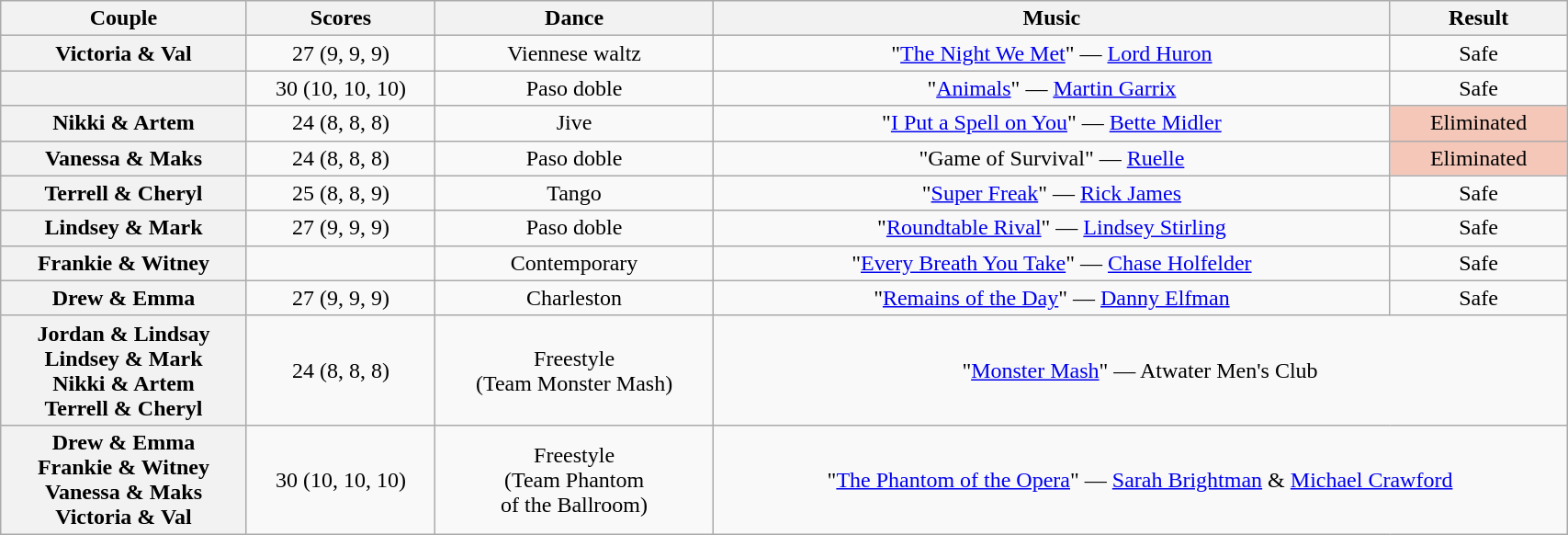<table class="wikitable sortable" style="text-align:center; width:90%">
<tr>
<th scope="col">Couple</th>
<th scope="col">Scores</th>
<th scope="col" class="unsortable">Dance</th>
<th scope="col" class="unsortable">Music</th>
<th scope="col" class="unsortable">Result</th>
</tr>
<tr>
<th scope="row">Victoria & Val</th>
<td>27 (9, 9, 9)</td>
<td>Viennese waltz</td>
<td>"<a href='#'>The Night We Met</a>" — <a href='#'>Lord Huron</a></td>
<td>Safe</td>
</tr>
<tr>
<th scope="row"></th>
<td>30 (10, 10, 10)</td>
<td>Paso doble</td>
<td>"<a href='#'>Animals</a>" — <a href='#'>Martin Garrix</a></td>
<td>Safe</td>
</tr>
<tr>
<th scope="row">Nikki & Artem</th>
<td>24 (8, 8, 8)</td>
<td>Jive</td>
<td>"<a href='#'>I Put a Spell on You</a>" — <a href='#'>Bette Midler</a></td>
<td bgcolor=f4c7b8>Eliminated</td>
</tr>
<tr>
<th scope="row">Vanessa & Maks</th>
<td>24 (8, 8, 8)</td>
<td>Paso doble</td>
<td>"Game of Survival" — <a href='#'>Ruelle</a></td>
<td bgcolor=f4c7b8 bgcolor=f4c7b8>Eliminated</td>
</tr>
<tr>
<th scope="row">Terrell & Cheryl</th>
<td>25 (8, 8, 9)</td>
<td>Tango</td>
<td>"<a href='#'>Super Freak</a>" — <a href='#'>Rick James</a></td>
<td>Safe</td>
</tr>
<tr>
<th scope="row">Lindsey & Mark</th>
<td>27 (9, 9, 9)</td>
<td>Paso doble</td>
<td>"<a href='#'>Roundtable Rival</a>" — <a href='#'>Lindsey Stirling</a></td>
<td>Safe</td>
</tr>
<tr>
<th scope="row">Frankie & Witney</th>
<td></td>
<td>Contemporary</td>
<td>"<a href='#'>Every Breath You Take</a>" — <a href='#'>Chase Holfelder</a></td>
<td>Safe</td>
</tr>
<tr>
<th scope="row">Drew & Emma</th>
<td>27 (9, 9, 9)</td>
<td>Charleston</td>
<td>"<a href='#'>Remains of the Day</a>" — <a href='#'>Danny Elfman</a></td>
<td>Safe</td>
</tr>
<tr>
<th scope="row">Jordan & Lindsay<br>Lindsey & Mark<br>Nikki & Artem<br>Terrell & Cheryl</th>
<td>24 (8, 8, 8)</td>
<td>Freestyle<br>(Team Monster Mash)</td>
<td colspan="2">"<a href='#'>Monster Mash</a>" — Atwater Men's Club</td>
</tr>
<tr>
<th scope="row">Drew & Emma<br>Frankie & Witney<br>Vanessa & Maks<br>Victoria & Val</th>
<td>30 (10, 10, 10)</td>
<td>Freestyle<br>(Team Phantom<br>of the Ballroom)</td>
<td colspan="2">"<a href='#'>The Phantom of the Opera</a>" — <a href='#'>Sarah Brightman</a> & <a href='#'>Michael Crawford</a></td>
</tr>
</table>
